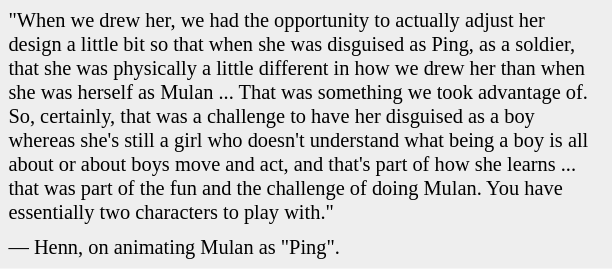<table class="toccolours" style="float:left; margin-left:1em; margin-right:2em; font-size:85%; background:#eee; color:black; width:30em; max-width:40%;" cellspacing="5">
<tr>
<td style="text-align: left;">"When we drew her, we had the opportunity to actually adjust her design a little bit so that when she was disguised as Ping, as a soldier, that she was physically a little different in how we drew her than when she was herself as Mulan ... That was something we took advantage of. So, certainly, that was a challenge to have her disguised as a boy whereas she's still a girl who doesn't understand what being a boy is all about or about boys move and act, and that's part of how she learns ... that was part of the fun and the challenge of doing Mulan. You have essentially two characters to play with."</td>
</tr>
<tr>
<td style="text-align: left;">— Henn, on animating Mulan as "Ping".</td>
</tr>
</table>
